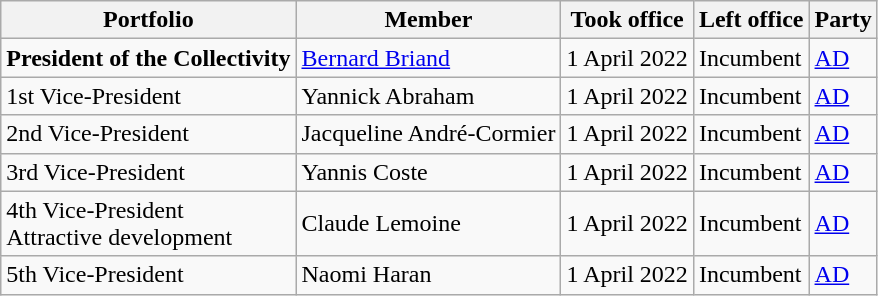<table class="wikitable">
<tr>
<th>Portfolio</th>
<th>Member</th>
<th>Took office</th>
<th>Left office</th>
<th>Party</th>
</tr>
<tr>
<td><strong>President of the Collectivity</strong></td>
<td><a href='#'>Bernard Briand</a></td>
<td>1 April 2022</td>
<td>Incumbent</td>
<td><a href='#'>AD</a></td>
</tr>
<tr>
<td>1st Vice-President</td>
<td>Yannick Abraham</td>
<td>1 April 2022</td>
<td>Incumbent</td>
<td><a href='#'>AD</a></td>
</tr>
<tr>
<td>2nd Vice-President</td>
<td>Jacqueline André-Cormier</td>
<td>1 April 2022</td>
<td>Incumbent</td>
<td><a href='#'>AD</a></td>
</tr>
<tr>
<td>3rd Vice-President</td>
<td>Yannis Coste</td>
<td>1 April 2022</td>
<td>Incumbent</td>
<td><a href='#'>AD</a></td>
</tr>
<tr>
<td>4th Vice-President<br>Attractive development</td>
<td>Claude Lemoine</td>
<td>1 April 2022</td>
<td>Incumbent</td>
<td><a href='#'>AD</a></td>
</tr>
<tr>
<td>5th Vice-President</td>
<td>Naomi Haran</td>
<td>1 April 2022</td>
<td>Incumbent</td>
<td><a href='#'>AD</a></td>
</tr>
</table>
